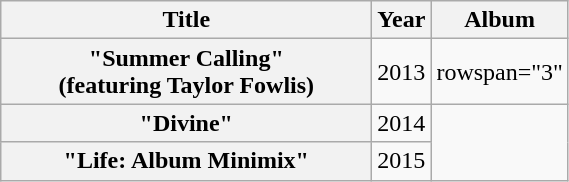<table class="wikitable plainrowheaders" style="text-align:center;">
<tr>
<th scope="col" style="width:15em;">Title</th>
<th scope="col" style="width:1em;">Year</th>
<th scope="col">Album</th>
</tr>
<tr>
<th scope="row">"Summer Calling"<br><span>(featuring Taylor Fowlis)</span></th>
<td>2013</td>
<td>rowspan="3" </td>
</tr>
<tr>
<th scope="row">"Divine"</th>
<td>2014</td>
</tr>
<tr>
<th scope="row">"Life: Album Minimix"</th>
<td>2015</td>
</tr>
</table>
